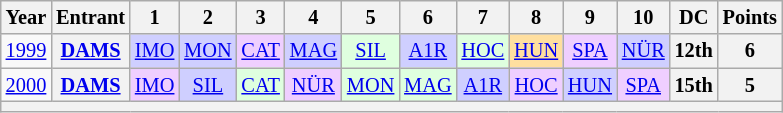<table class="wikitable" style="text-align:center; font-size:85%">
<tr>
<th>Year</th>
<th>Entrant</th>
<th>1</th>
<th>2</th>
<th>3</th>
<th>4</th>
<th>5</th>
<th>6</th>
<th>7</th>
<th>8</th>
<th>9</th>
<th>10</th>
<th>DC</th>
<th>Points</th>
</tr>
<tr>
<td><a href='#'>1999</a></td>
<th><a href='#'>DAMS</a></th>
<td style="background:#CFCFFF;"><a href='#'>IMO</a><br></td>
<td style="background:#CFCFFF;"><a href='#'>MON</a><br></td>
<td style="background:#EFCFFF;"><a href='#'>CAT</a><br></td>
<td style="background:#CFCFFF;"><a href='#'>MAG</a><br></td>
<td style="background:#DFFFDF;"><a href='#'>SIL</a><br></td>
<td style="background:#CFCFFF;"><a href='#'>A1R</a><br></td>
<td style="background:#DFFFDF;"><a href='#'>HOC</a><br></td>
<td style="background:#FFDF9F;"><a href='#'>HUN</a><br></td>
<td style="background:#EFCFFF;"><a href='#'>SPA</a><br></td>
<td style="background:#CFCFFF;"><a href='#'>NÜR</a><br></td>
<th>12th</th>
<th>6</th>
</tr>
<tr>
<td><a href='#'>2000</a></td>
<th><a href='#'>DAMS</a></th>
<td style="background:#EFCFFF;"><a href='#'>IMO</a><br></td>
<td style="background:#CFCFFF;"><a href='#'>SIL</a><br></td>
<td style="background:#DFFFDF;"><a href='#'>CAT</a><br></td>
<td style="background:#EFCFFF;"><a href='#'>NÜR</a><br></td>
<td style="background:#DFFFDF;"><a href='#'>MON</a><br></td>
<td style="background:#DFFFDF;"><a href='#'>MAG</a><br></td>
<td style="background:#CFCFFF;"><a href='#'>A1R</a><br></td>
<td style="background:#EFCFFF;"><a href='#'>HOC</a><br></td>
<td style="background:#CFCFFF;"><a href='#'>HUN</a><br></td>
<td style="background:#EFCFFF;"><a href='#'>SPA</a><br></td>
<th>15th</th>
<th>5</th>
</tr>
<tr>
<th colspan="14"></th>
</tr>
</table>
